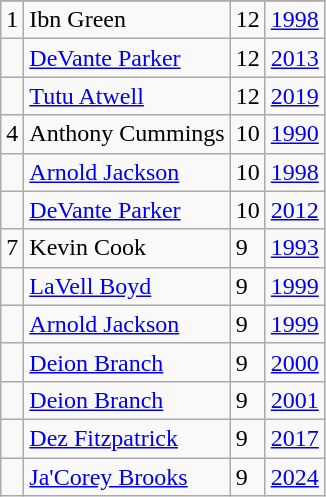<table class="wikitable">
<tr>
</tr>
<tr>
<td>1</td>
<td>Ibn Green</td>
<td>12</td>
<td><a href='#'>1998</a></td>
</tr>
<tr>
<td></td>
<td><a href='#'>DeVante Parker</a></td>
<td>12</td>
<td><a href='#'>2013</a></td>
</tr>
<tr>
<td></td>
<td><a href='#'>Tutu Atwell</a></td>
<td>12</td>
<td><a href='#'>2019</a></td>
</tr>
<tr>
<td>4</td>
<td>Anthony Cummings</td>
<td>10</td>
<td><a href='#'>1990</a></td>
</tr>
<tr>
<td></td>
<td><a href='#'>Arnold Jackson</a></td>
<td>10</td>
<td><a href='#'>1998</a></td>
</tr>
<tr>
<td></td>
<td><a href='#'>DeVante Parker</a></td>
<td>10</td>
<td><a href='#'>2012</a></td>
</tr>
<tr>
<td>7</td>
<td>Kevin Cook</td>
<td>9</td>
<td><a href='#'>1993</a></td>
</tr>
<tr>
<td></td>
<td><a href='#'>LaVell Boyd</a></td>
<td>9</td>
<td><a href='#'>1999</a></td>
</tr>
<tr>
<td></td>
<td><a href='#'>Arnold Jackson</a></td>
<td>9</td>
<td><a href='#'>1999</a></td>
</tr>
<tr>
<td></td>
<td><a href='#'>Deion Branch</a></td>
<td>9</td>
<td><a href='#'>2000</a></td>
</tr>
<tr>
<td></td>
<td><a href='#'>Deion Branch</a></td>
<td>9</td>
<td><a href='#'>2001</a></td>
</tr>
<tr>
<td></td>
<td><a href='#'>Dez Fitzpatrick</a></td>
<td>9</td>
<td><a href='#'>2017</a></td>
</tr>
<tr>
<td></td>
<td><a href='#'>Ja'Corey Brooks</a></td>
<td>9</td>
<td><a href='#'>2024</a></td>
</tr>
</table>
